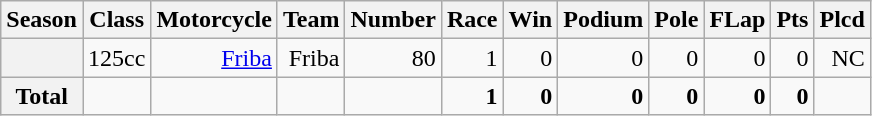<table class="wikitable">
<tr>
<th>Season</th>
<th>Class</th>
<th>Motorcycle</th>
<th>Team</th>
<th>Number</th>
<th>Race</th>
<th>Win</th>
<th>Podium</th>
<th>Pole</th>
<th>FLap</th>
<th>Pts</th>
<th>Plcd</th>
</tr>
<tr align="right">
<th></th>
<td>125cc</td>
<td><a href='#'>Friba</a></td>
<td>Friba</td>
<td>80</td>
<td>1</td>
<td>0</td>
<td>0</td>
<td>0</td>
<td>0</td>
<td>0</td>
<td>NC</td>
</tr>
<tr align="right">
<th>Total</th>
<td></td>
<td></td>
<td></td>
<td></td>
<td><strong>1</strong></td>
<td><strong>0</strong></td>
<td><strong>0</strong></td>
<td><strong>0</strong></td>
<td><strong>0</strong></td>
<td><strong>0</strong></td>
<td></td>
</tr>
</table>
